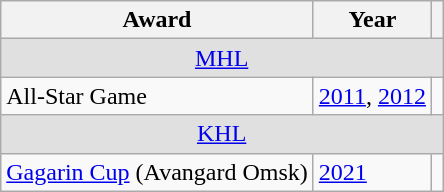<table class="wikitable">
<tr>
<th>Award</th>
<th>Year</th>
<th></th>
</tr>
<tr ALIGN="center" bgcolor="#e0e0e0">
<td colspan="3"><a href='#'>MHL</a></td>
</tr>
<tr>
<td>All-Star Game</td>
<td><a href='#'>2011</a>, <a href='#'>2012</a></td>
<td></td>
</tr>
<tr ALIGN="center" bgcolor="#e0e0e0">
<td colspan="3"><a href='#'>KHL</a></td>
</tr>
<tr>
<td><a href='#'>Gagarin Cup</a> (Avangard Omsk)</td>
<td><a href='#'>2021</a></td>
<td></td>
</tr>
</table>
